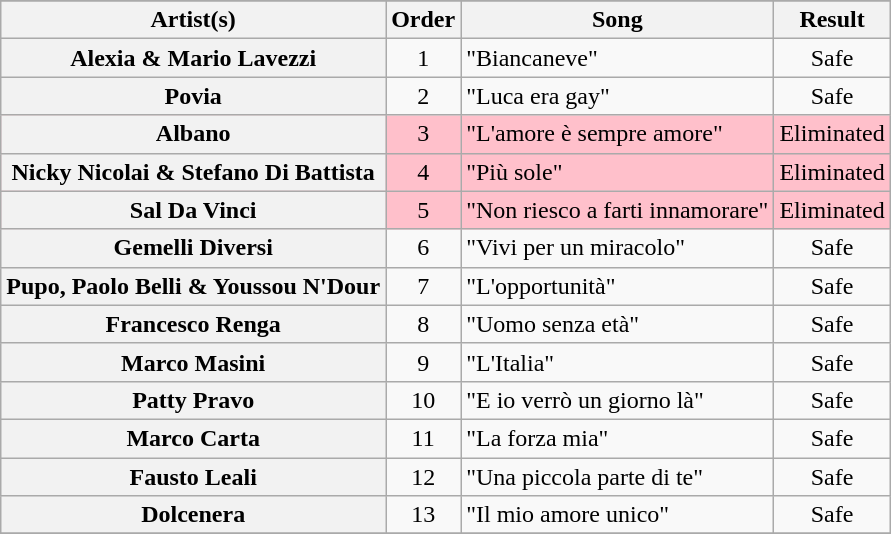<table class="sortable wikitable plainrowheaders">
<tr>
</tr>
<tr>
<th>Artist(s)</th>
<th>Order</th>
<th>Song</th>
<th>Result</th>
</tr>
<tr>
<th scope="row">Alexia & Mario Lavezzi</th>
<td style="text-align:center;">1</td>
<td>"Biancaneve"</td>
<td style="text-align:center;">Safe</td>
</tr>
<tr>
<th scope="row">Povia</th>
<td style="text-align:center;">2</td>
<td>"Luca era gay"</td>
<td style="text-align:center;">Safe</td>
</tr>
<tr style="background:pink;">
<th scope="row">Albano</th>
<td style="text-align:center;">3</td>
<td>"L'amore è sempre amore"</td>
<td style="text-align:center;">Eliminated</td>
</tr>
<tr style="background:pink;">
<th scope="row">Nicky Nicolai & Stefano Di Battista</th>
<td style="text-align:center;">4</td>
<td>"Più sole"</td>
<td style="text-align:center;">Eliminated</td>
</tr>
<tr style="background:pink;">
<th scope="row">Sal Da Vinci</th>
<td style="text-align:center;">5</td>
<td>"Non riesco a farti innamorare"</td>
<td style="text-align:center;">Eliminated</td>
</tr>
<tr>
<th scope="row">Gemelli Diversi</th>
<td style="text-align:center;">6</td>
<td>"Vivi per un miracolo"</td>
<td style="text-align:center;">Safe</td>
</tr>
<tr>
<th scope="row">Pupo, Paolo Belli & Youssou N'Dour</th>
<td style="text-align:center;">7</td>
<td>"L'opportunità"</td>
<td style="text-align:center;">Safe</td>
</tr>
<tr>
<th scope="row">Francesco Renga</th>
<td style="text-align:center;">8</td>
<td>"Uomo senza età"</td>
<td style="text-align:center;">Safe</td>
</tr>
<tr>
<th scope="row">Marco Masini</th>
<td style="text-align:center;">9</td>
<td>"L'Italia"</td>
<td style="text-align:center;">Safe</td>
</tr>
<tr>
<th scope="row">Patty Pravo</th>
<td style="text-align:center;">10</td>
<td>"E io verrò un giorno là"</td>
<td style="text-align:center;">Safe</td>
</tr>
<tr>
<th scope="row">Marco Carta</th>
<td style="text-align:center;">11</td>
<td>"La forza mia"</td>
<td style="text-align:center;">Safe</td>
</tr>
<tr>
<th scope="row">Fausto Leali</th>
<td style="text-align:center;">12</td>
<td>"Una piccola parte di te"</td>
<td style="text-align:center;">Safe</td>
</tr>
<tr>
<th scope="row">Dolcenera</th>
<td style="text-align:center;">13</td>
<td>"Il mio amore unico"</td>
<td style="text-align:center;">Safe</td>
</tr>
<tr>
</tr>
</table>
